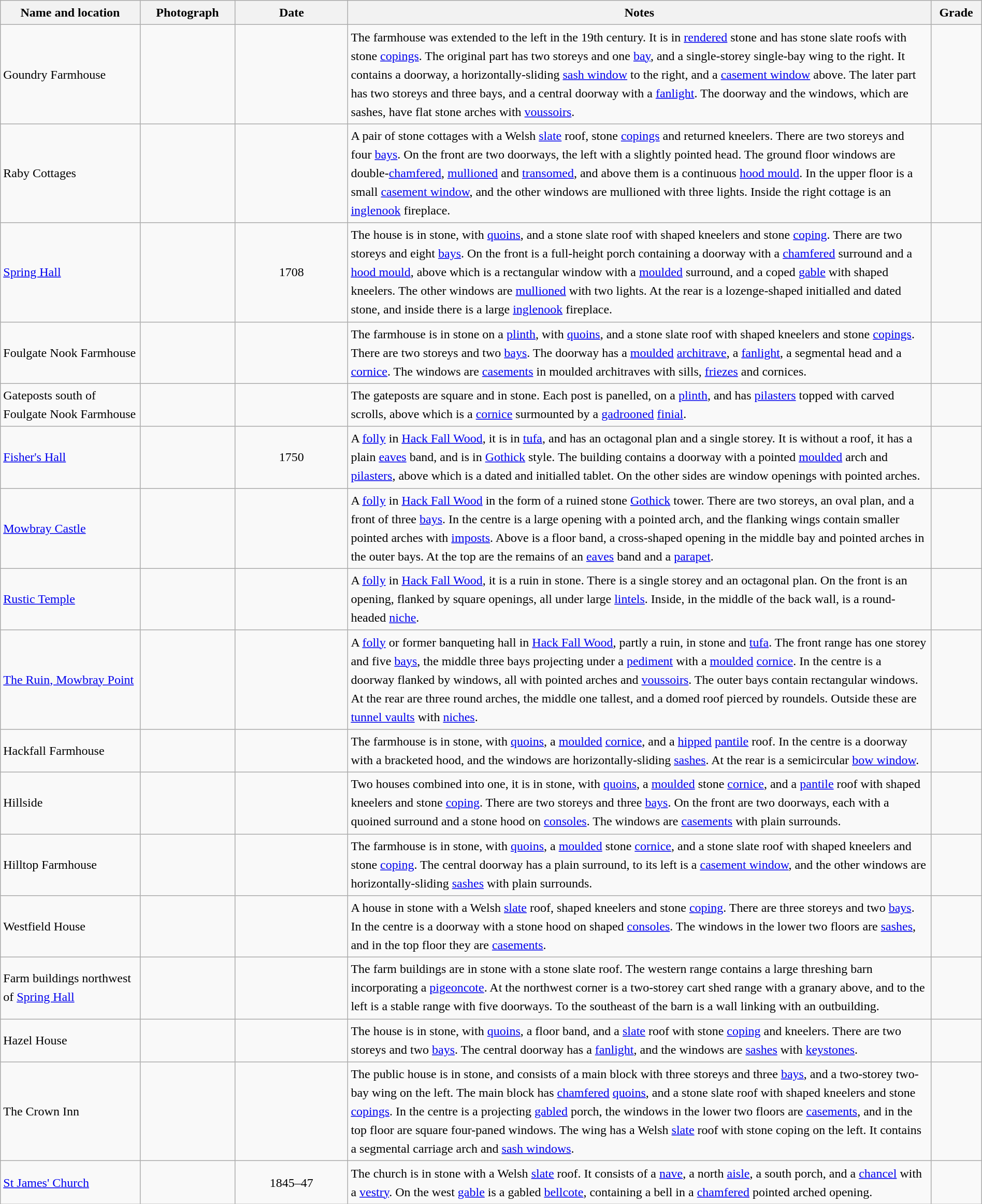<table class="wikitable sortable plainrowheaders" style="width:100%; border:0px; text-align:left; line-height:150%">
<tr>
<th scope="col"  style="width:150px">Name and location</th>
<th scope="col"  style="width:100px" class="unsortable">Photograph</th>
<th scope="col"  style="width:120px">Date</th>
<th scope="col"  style="width:650px" class="unsortable">Notes</th>
<th scope="col"  style="width:50px">Grade</th>
</tr>
<tr>
<td>Goundry Farmhouse<br><small></small></td>
<td></td>
<td align="center"></td>
<td>The farmhouse was extended to the left in the 19th century.  It is in <a href='#'>rendered</a> stone and has stone slate roofs with stone <a href='#'>copings</a>.  The original part has two storeys and one <a href='#'>bay</a>, and a single-storey single-bay wing to the right.  It contains a doorway, a horizontally-sliding <a href='#'>sash window</a> to the right, and a <a href='#'>casement window</a> above.  The later part has two storeys and three bays, and a central doorway with a <a href='#'>fanlight</a>.  The doorway and the windows, which are sashes, have flat stone arches with <a href='#'>voussoirs</a>.</td>
<td align="center" ></td>
</tr>
<tr>
<td>Raby Cottages<br><small></small></td>
<td></td>
<td align="center"></td>
<td>A pair of stone cottages with a Welsh <a href='#'>slate</a> roof, stone <a href='#'>copings</a> and returned kneelers.  There are two storeys and four <a href='#'>bays</a>.  On the front are two doorways, the left with a slightly pointed head.  The ground floor windows are double-<a href='#'>chamfered</a>, <a href='#'>mullioned</a> and <a href='#'>transomed</a>, and above them is a continuous <a href='#'>hood mould</a>.  In the upper floor is a small <a href='#'>casement window</a>, and the other windows are mullioned with three lights.  Inside the right cottage is an <a href='#'>inglenook</a> fireplace.</td>
<td align="center" ></td>
</tr>
<tr>
<td><a href='#'>Spring Hall</a><br><small></small></td>
<td></td>
<td align="center">1708</td>
<td>The house is in stone, with <a href='#'>quoins</a>, and a stone slate roof with shaped kneelers and stone <a href='#'>coping</a>.  There are two storeys and eight <a href='#'>bays</a>.  On the front is a full-height porch containing a doorway with a <a href='#'>chamfered</a> surround and a <a href='#'>hood mould</a>, above which is a rectangular window with a <a href='#'>moulded</a> surround, and a coped <a href='#'>gable</a> with shaped kneelers.  The other windows are <a href='#'>mullioned</a> with two lights.  At the rear is a lozenge-shaped initialled and dated stone, and inside there is a large <a href='#'>inglenook</a> fireplace.</td>
<td align="center" ></td>
</tr>
<tr>
<td>Foulgate Nook Farmhouse<br><small></small></td>
<td></td>
<td align="center"></td>
<td>The farmhouse is in stone on a <a href='#'>plinth</a>, with <a href='#'>quoins</a>, and a stone slate roof with shaped kneelers and stone <a href='#'>copings</a>.  There are two storeys and two <a href='#'>bays</a>.  The doorway has a <a href='#'>moulded</a> <a href='#'>architrave</a>, a <a href='#'>fanlight</a>, a segmental head and a <a href='#'>cornice</a>.  The windows are <a href='#'>casements</a> in moulded architraves with sills, <a href='#'>friezes</a> and cornices.</td>
<td align="center" ></td>
</tr>
<tr>
<td>Gateposts south of Foulgate Nook Farmhouse<br><small></small></td>
<td></td>
<td align="center"></td>
<td>The gateposts are square and in stone.  Each post is panelled, on a <a href='#'>plinth</a>, and has <a href='#'>pilasters</a> topped with carved scrolls, above which is a <a href='#'>cornice</a> surmounted by a <a href='#'>gadrooned</a> <a href='#'>finial</a>.</td>
<td align="center" ></td>
</tr>
<tr>
<td><a href='#'>Fisher's Hall</a><br><small></small></td>
<td></td>
<td align="center">1750</td>
<td>A <a href='#'>folly</a> in <a href='#'>Hack Fall Wood</a>, it is in <a href='#'>tufa</a>, and has an octagonal plan and a single storey.  It is without a roof, it has a plain <a href='#'>eaves</a> band, and is in <a href='#'>Gothick</a> style.  The building contains a doorway with a pointed <a href='#'>moulded</a> arch and <a href='#'>pilasters</a>, above which is a dated and initialled tablet.  On the other sides are window openings with pointed arches.</td>
<td align="center" ></td>
</tr>
<tr>
<td><a href='#'>Mowbray Castle</a><br><small></small></td>
<td></td>
<td align="center"></td>
<td>A <a href='#'>folly</a> in <a href='#'>Hack Fall Wood</a> in the form of a ruined stone <a href='#'>Gothick</a> tower.  There are two storeys, an oval plan, and a front of three <a href='#'>bays</a>.  In the centre is a large opening with a pointed arch, and the flanking wings contain smaller pointed arches with <a href='#'>imposts</a>.  Above is a floor band, a cross-shaped opening in the middle bay and pointed arches in the outer bays.  At the top are the remains of an <a href='#'>eaves</a> band and a <a href='#'>parapet</a>.</td>
<td align="center" ></td>
</tr>
<tr>
<td><a href='#'>Rustic Temple</a><br><small></small></td>
<td></td>
<td align="center"></td>
<td>A <a href='#'>folly</a> in <a href='#'>Hack Fall Wood</a>, it is a ruin in stone.  There is a single storey and an octagonal plan.  On the front is an opening, flanked by square openings, all under large <a href='#'>lintels</a>.  Inside, in the middle of the back wall, is a round-headed <a href='#'>niche</a>.</td>
<td align="center" ></td>
</tr>
<tr>
<td><a href='#'>The Ruin, Mowbray Point</a><br><small></small></td>
<td></td>
<td align="center"></td>
<td>A <a href='#'>folly</a> or former banqueting hall in <a href='#'>Hack Fall Wood</a>, partly a ruin, in stone and <a href='#'>tufa</a>.  The front range has one storey and five <a href='#'>bays</a>, the middle three bays projecting under a <a href='#'>pediment</a> with a <a href='#'>moulded</a> <a href='#'>cornice</a>.  In the centre is a doorway flanked by windows, all with pointed arches and <a href='#'>voussoirs</a>.  The outer bays contain rectangular windows.  At the rear are three round arches, the middle one tallest, and a domed roof pierced by roundels.  Outside these are <a href='#'>tunnel vaults</a> with <a href='#'>niches</a>.</td>
<td align="center" ></td>
</tr>
<tr>
<td>Hackfall Farmhouse<br><small></small></td>
<td></td>
<td align="center"></td>
<td>The farmhouse is in stone, with <a href='#'>quoins</a>, a <a href='#'>moulded</a> <a href='#'>cornice</a>, and a <a href='#'>hipped</a> <a href='#'>pantile</a> roof.  In the centre is a doorway with a bracketed hood, and the windows are horizontally-sliding <a href='#'>sashes</a>.  At the rear is a semicircular <a href='#'>bow window</a>.</td>
<td align="center" ></td>
</tr>
<tr>
<td>Hillside<br><small></small></td>
<td></td>
<td align="center"></td>
<td>Two houses combined into one, it is in stone, with <a href='#'>quoins</a>, a <a href='#'>moulded</a> stone <a href='#'>cornice</a>, and a <a href='#'>pantile</a> roof with shaped kneelers and stone <a href='#'>coping</a>.  There are two storeys and three <a href='#'>bays</a>.  On the front are two doorways, each with a quoined surround and a stone hood on <a href='#'>consoles</a>.  The windows are <a href='#'>casements</a> with plain surrounds.</td>
<td align="center" ></td>
</tr>
<tr>
<td>Hilltop Farmhouse<br><small></small></td>
<td></td>
<td align="center"></td>
<td>The farmhouse is in stone, with <a href='#'>quoins</a>, a <a href='#'>moulded</a> stone <a href='#'>cornice</a>, and a stone slate roof with shaped kneelers and stone <a href='#'>coping</a>.  The central doorway has a plain surround, to its left is a <a href='#'>casement window</a>, and the other windows are horizontally-sliding <a href='#'>sashes</a> with plain surrounds.</td>
<td align="center" ></td>
</tr>
<tr>
<td>Westfield House<br><small></small></td>
<td></td>
<td align="center"></td>
<td>A house in stone with a Welsh <a href='#'>slate</a> roof, shaped kneelers and stone <a href='#'>coping</a>.  There are three storeys and two <a href='#'>bays</a>.  In the centre is a doorway with a stone hood on shaped <a href='#'>consoles</a>.  The windows in the lower two floors are <a href='#'>sashes</a>, and in the top floor they are <a href='#'>casements</a>.</td>
<td align="center" ></td>
</tr>
<tr>
<td>Farm buildings northwest of <a href='#'>Spring Hall</a><br><small></small></td>
<td></td>
<td align="center"></td>
<td>The farm buildings are in stone with a stone slate roof.  The western range contains a large threshing barn incorporating a <a href='#'>pigeoncote</a>.  At the northwest corner is a two-storey cart shed range with a granary above, and to the left is a stable range with five doorways.  To the southeast of the barn is a wall linking with an outbuilding.</td>
<td align="center" ></td>
</tr>
<tr>
<td>Hazel House<br><small></small></td>
<td></td>
<td align="center"></td>
<td>The house is in stone, with <a href='#'>quoins</a>, a floor band, and a <a href='#'>slate</a> roof with stone <a href='#'>coping</a> and kneelers.  There are two storeys and two <a href='#'>bays</a>.  The central doorway has a <a href='#'>fanlight</a>, and the windows are <a href='#'>sashes</a> with <a href='#'>keystones</a>.</td>
<td align="center" ></td>
</tr>
<tr>
<td>The Crown Inn<br><small></small></td>
<td></td>
<td align="center"></td>
<td>The public house is in stone, and consists of a main block with three storeys and three <a href='#'>bays</a>, and a two-storey two-bay wing on the left.  The main block has <a href='#'>chamfered</a> <a href='#'>quoins</a>, and a stone slate roof with shaped kneelers and stone <a href='#'>copings</a>.  In the centre is a projecting <a href='#'>gabled</a> porch, the windows in the lower two floors are <a href='#'>casements</a>, and in the top floor are square four-paned windows.  The wing has a Welsh <a href='#'>slate</a> roof with stone coping on the left.  It contains a segmental carriage arch and <a href='#'>sash windows</a>.</td>
<td align="center" ></td>
</tr>
<tr>
<td><a href='#'>St James' Church</a><br><small></small></td>
<td></td>
<td align="center">1845–47</td>
<td>The church is in stone with a Welsh <a href='#'>slate</a> roof.  It consists of a <a href='#'>nave</a>, a north <a href='#'>aisle</a>, a south porch, and a <a href='#'>chancel</a> with a <a href='#'>vestry</a>.  On the west <a href='#'>gable</a> is a gabled <a href='#'>bellcote</a>, containing a bell in a <a href='#'>chamfered</a> pointed arched opening.</td>
<td align="center" ></td>
</tr>
<tr>
</tr>
</table>
